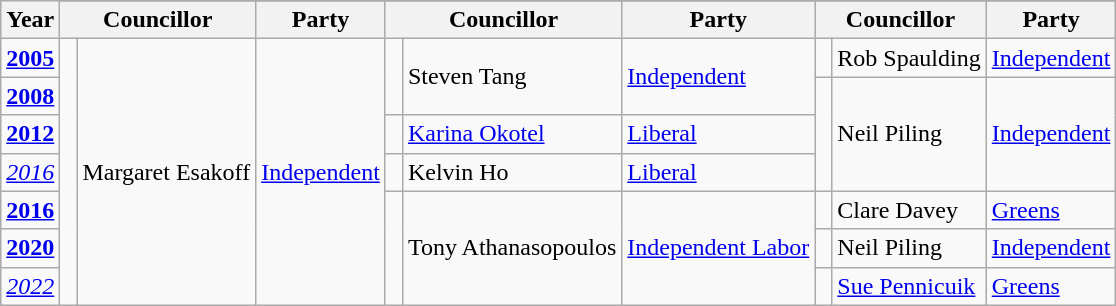<table class="wikitable">
<tr>
<th rowspan="2">Year</th>
</tr>
<tr>
<th colspan="2">Councillor</th>
<th>Party</th>
<th colspan="2">Councillor</th>
<th>Party</th>
<th colspan="2">Councillor</th>
<th>Party</th>
</tr>
<tr>
<td><strong><a href='#'>2005</a></strong></td>
<td rowspan="8" width="1px" > </td>
<td rowspan="8">Margaret Esakoff</td>
<td rowspan="8"><a href='#'>Independent</a></td>
<td rowspan="2" width="1px" > </td>
<td rowspan="2">Steven Tang</td>
<td rowspan="2"><a href='#'>Independent</a></td>
<td rowspan="1" width="1px" > </td>
<td rowspan="1">Rob Spaulding</td>
<td rowspan="1"><a href='#'>Independent</a></td>
</tr>
<tr>
<td><strong><a href='#'>2008</a></strong></td>
<td rowspan="3" width="1px" > </td>
<td rowspan="3">Neil Piling</td>
<td rowspan="3"><a href='#'>Independent</a></td>
</tr>
<tr>
<td><strong><a href='#'>2012</a></strong></td>
<td rowspan="1" width="1px" > </td>
<td rowspan="1"><a href='#'>Karina Okotel</a></td>
<td rowspan="1"><a href='#'>Liberal</a></td>
</tr>
<tr>
<td><em><a href='#'>2016</a></em></td>
<td rowspan="1" width="1px" > </td>
<td rowspan="1">Kelvin Ho</td>
<td rowspan="1"><a href='#'>Liberal</a></td>
</tr>
<tr>
<td><strong><a href='#'>2016</a></strong></td>
<td rowspan="3" width="1px" > </td>
<td rowspan="3">Tony Athanasopoulos</td>
<td rowspan="3"><a href='#'>Independent Labor</a></td>
<td rowspan="1" width="1px" > </td>
<td rowspan="1">Clare Davey</td>
<td rowspan="1"><a href='#'>Greens</a></td>
</tr>
<tr>
<td><strong><a href='#'>2020</a></strong></td>
<td rowspan="1" width="1px" > </td>
<td rowspan="1">Neil Piling</td>
<td rowspan="1"><a href='#'>Independent</a></td>
</tr>
<tr>
<td><em><a href='#'>2022</a></em></td>
<td rowspan="1" width="1px" > </td>
<td rowspan="1"><a href='#'>Sue Pennicuik</a></td>
<td rowspan="1"><a href='#'>Greens</a></td>
</tr>
</table>
